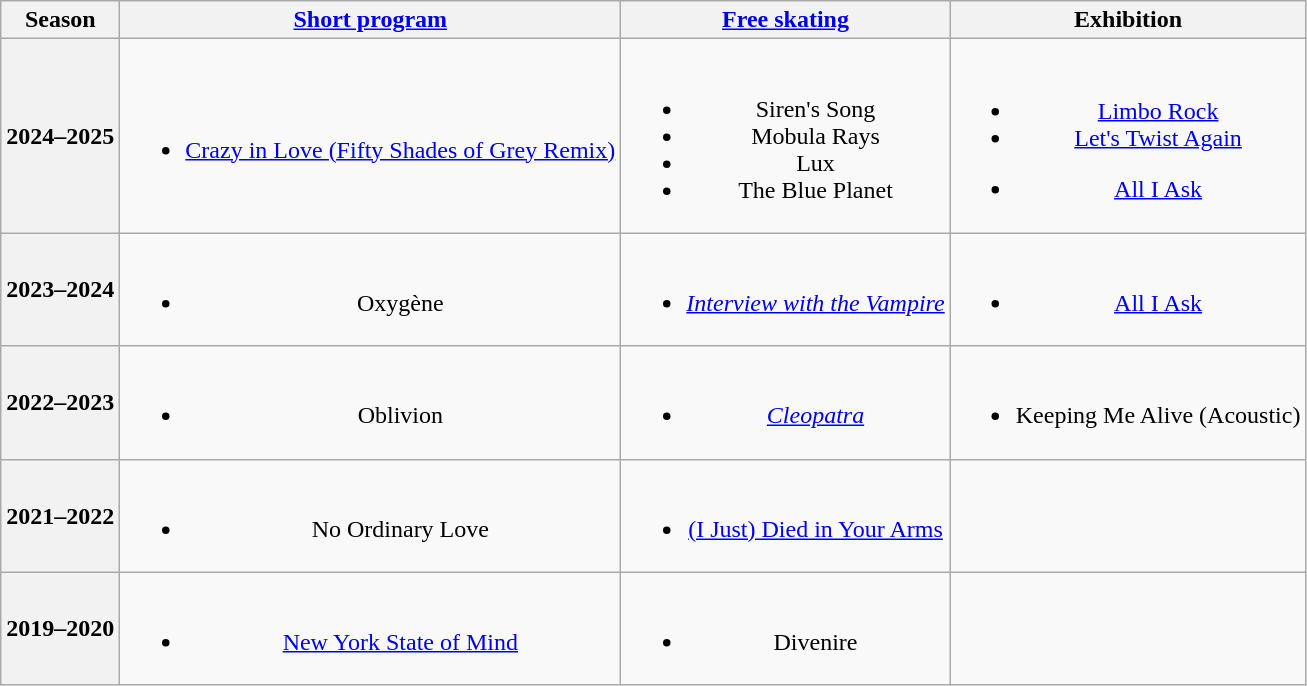<table class=wikitable style=text-align:center>
<tr>
<th>Season</th>
<th><a href='#'>Short program</a></th>
<th><a href='#'>Free skating</a></th>
<th>Exhibition</th>
</tr>
<tr>
<th>2024–2025 <br> </th>
<td><br><ul><li><a href='#'>Crazy in Love (Fifty Shades of Grey Remix)</a> <br> </li></ul></td>
<td><br><ul><li>Siren's Song <br></li><li>Mobula Rays <br></li><li>Lux <br></li><li>The Blue Planet <br> </li></ul></td>
<td><br><ul><li><a href='#'>Limbo Rock</a></li><li><a href='#'>Let's Twist Again</a> <br></li></ul><ul><li><a href='#'>All I Ask</a> <br> </li></ul></td>
</tr>
<tr>
<th>2023–2024 <br> </th>
<td><br><ul><li>Oxygène <br> </li></ul></td>
<td><br><ul><li><em><a href='#'>Interview with the Vampire</a></em> <br> </li></ul></td>
<td><br><ul><li><a href='#'>All I Ask</a> <br> </li></ul></td>
</tr>
<tr>
<th>2022–2023 <br> </th>
<td><br><ul><li>Oblivion <br> </li></ul></td>
<td><br><ul><li><em><a href='#'>Cleopatra</a></em> <br> </li></ul></td>
<td><br><ul><li>Keeping Me Alive (Acoustic) <br> </li></ul></td>
</tr>
<tr>
<th>2021–2022 <br> </th>
<td><br><ul><li>No Ordinary Love <br> </li></ul></td>
<td><br><ul><li><a href='#'>(I Just) Died in Your Arms</a> <br> </li></ul></td>
<td></td>
</tr>
<tr>
<th>2019–2020 <br></th>
<td><br><ul><li><a href='#'>New York State of Mind</a> <br> </li></ul></td>
<td><br><ul><li>Divenire <br> </li></ul></td>
<td></td>
</tr>
</table>
